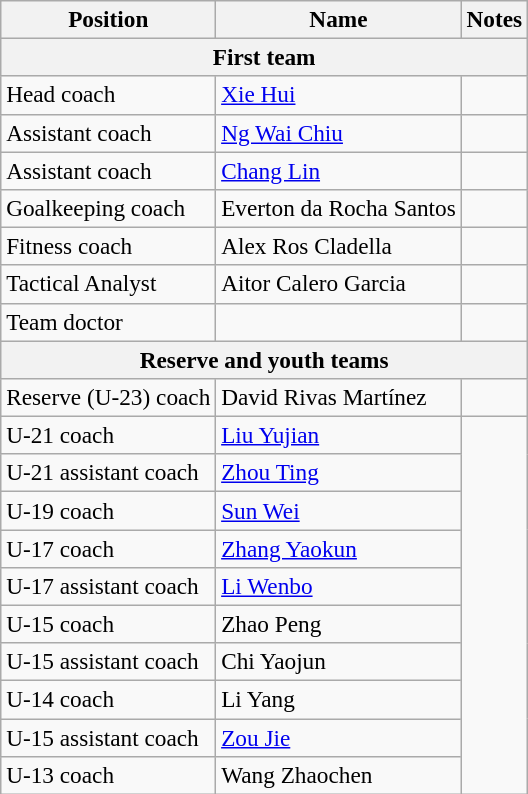<table class="wikitable" style="text-align: left; font-size:97%">
<tr>
<th>Position</th>
<th>Name</th>
<th>Notes</th>
</tr>
<tr>
<th colspan="3">First team</th>
</tr>
<tr>
<td>Head coach</td>
<td> <a href='#'>Xie Hui</a></td>
<td></td>
</tr>
<tr>
<td>Assistant coach</td>
<td> <a href='#'>Ng Wai Chiu</a></td>
<td></td>
</tr>
<tr>
<td>Assistant coach</td>
<td> <a href='#'>Chang Lin</a></td>
<td></td>
</tr>
<tr>
<td>Goalkeeping coach</td>
<td>  Everton da Rocha Santos</td>
<td></td>
</tr>
<tr>
<td valign="center">Fitness coach</td>
<td> Alex Ros Cladella</td>
<td></td>
</tr>
<tr>
<td>Tactical Analyst</td>
<td> Aitor Calero Garcia</td>
<td></td>
</tr>
<tr>
<td>Team doctor</td>
<td></td>
<td></td>
</tr>
<tr>
<th colspan="3">Reserve and youth teams</th>
</tr>
<tr>
<td>Reserve (U-23) coach</td>
<td> David Rivas Martínez</td>
<td></td>
</tr>
<tr>
<td>U-21 coach</td>
<td> <a href='#'>Liu Yujian</a></td>
<td rowspan="10"></td>
</tr>
<tr>
<td>U-21 assistant coach</td>
<td> <a href='#'>Zhou Ting</a></td>
</tr>
<tr>
<td>U-19 coach</td>
<td> <a href='#'>Sun Wei</a></td>
</tr>
<tr>
<td>U-17 coach</td>
<td> <a href='#'>Zhang Yaokun</a></td>
</tr>
<tr>
<td>U-17 assistant coach</td>
<td> <a href='#'>Li Wenbo</a></td>
</tr>
<tr>
<td>U-15 coach</td>
<td> Zhao Peng</td>
</tr>
<tr>
<td>U-15 assistant coach</td>
<td> Chi Yaojun</td>
</tr>
<tr>
<td>U-14 coach</td>
<td> Li Yang</td>
</tr>
<tr>
<td>U-15 assistant coach</td>
<td> <a href='#'>Zou Jie</a></td>
</tr>
<tr>
<td>U-13 coach</td>
<td> Wang Zhaochen</td>
</tr>
</table>
